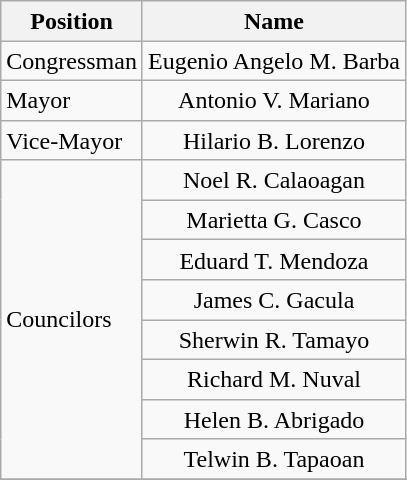<table class="wikitable" style="line-height:1.20em; font-size:100%;">
<tr>
<th>Position</th>
<th>Name</th>
</tr>
<tr>
<td>Congressman</td>
<td style="text-align:center;">Eugenio Angelo M. Barba</td>
</tr>
<tr>
<td>Mayor</td>
<td style="text-align:center;">Antonio V. Mariano</td>
</tr>
<tr>
<td>Vice-Mayor</td>
<td style="text-align:center;">Hilario B. Lorenzo</td>
</tr>
<tr>
<td rowspan=8>Councilors</td>
<td style="text-align:center;">Noel R. Calaoagan</td>
</tr>
<tr>
<td style="text-align:center;">Marietta G. Casco</td>
</tr>
<tr>
<td style="text-align:center;">Eduard T. Mendoza</td>
</tr>
<tr>
<td style="text-align:center;">James C. Gacula</td>
</tr>
<tr>
<td style="text-align:center;">Sherwin R. Tamayo</td>
</tr>
<tr>
<td style="text-align:center;">Richard M. Nuval</td>
</tr>
<tr>
<td style="text-align:center;">Helen B. Abrigado</td>
</tr>
<tr>
<td style="text-align:center;">Telwin B. Tapaoan</td>
</tr>
<tr>
</tr>
</table>
